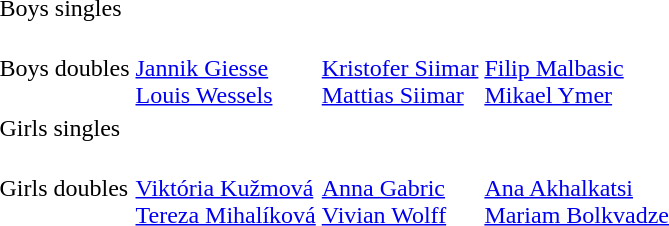<table>
<tr>
<td>Boys singles</td>
<td></td>
<td></td>
<td></td>
</tr>
<tr>
<td>Boys doubles</td>
<td><br><a href='#'>Jannik Giesse</a><br><a href='#'>Louis Wessels</a></td>
<td><br><a href='#'>Kristofer Siimar</a><br><a href='#'>Mattias Siimar</a></td>
<td><br><a href='#'>Filip Malbasic</a><br><a href='#'>Mikael Ymer</a></td>
</tr>
<tr>
<td>Girls singles</td>
<td></td>
<td></td>
<td></td>
</tr>
<tr>
<td>Girls doubles</td>
<td><br><a href='#'>Viktória Kužmová</a><br><a href='#'>Tereza Mihalíková</a></td>
<td><br><a href='#'>Anna Gabric</a><br><a href='#'>Vivian Wolff</a></td>
<td><br><a href='#'>Ana Akhalkatsi</a><br><a href='#'>Mariam Bolkvadze</a></td>
</tr>
</table>
